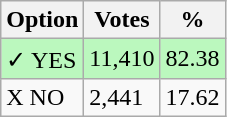<table class="wikitable">
<tr>
<th>Option</th>
<th>Votes</th>
<th>%</th>
</tr>
<tr>
<td style=background:#bbf8be>✓ YES</td>
<td style=background:#bbf8be>11,410</td>
<td style=background:#bbf8be>82.38</td>
</tr>
<tr>
<td>X NO</td>
<td>2,441</td>
<td>17.62</td>
</tr>
</table>
